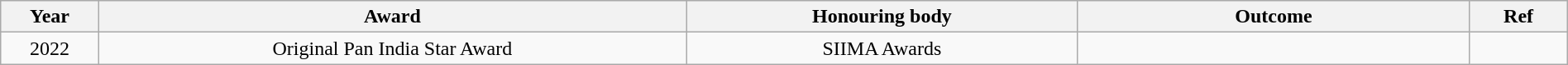<table class="wikitable" style="width:100%;">
<tr>
<th width=5%>Year</th>
<th style="width:30%;">Award</th>
<th style="width:20%;">Honouring body</th>
<th style="width:20%;">Outcome</th>
<th style="width:5%;">Ref</th>
</tr>
<tr>
<td style="text-align:center;">2022</td>
<td style="text-align:center;">Original Pan India Star Award</td>
<td style="text-align:center;">SIIMA Awards</td>
<td></td>
<td></td>
</tr>
</table>
